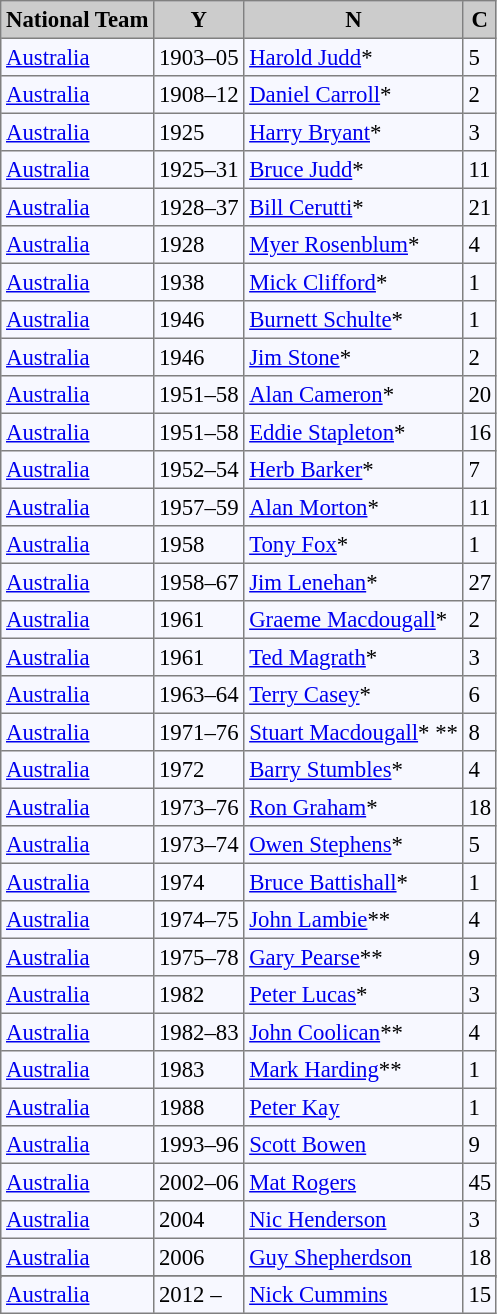<table bgcolor="#f7f8ff" cellpadding="3" cellspacing="0" border="1" style="font-size: 95%; border: grey solid 1px; border-collapse: collapse;">
<tr bgcolor="#CCCCCC">
<th>National Team</th>
<th>Y</th>
<th>N</th>
<th>C</th>
</tr>
<tr>
<td> <a href='#'>Australia</a></td>
<td>1903–05</td>
<td><a href='#'>Harold Judd</a>*</td>
<td>5</td>
</tr>
<tr>
<td> <a href='#'>Australia</a></td>
<td>1908–12</td>
<td><a href='#'>Daniel Carroll</a>*</td>
<td>2</td>
</tr>
<tr>
<td> <a href='#'>Australia</a></td>
<td>1925</td>
<td><a href='#'>Harry Bryant</a>*</td>
<td>3</td>
</tr>
<tr>
<td> <a href='#'>Australia</a></td>
<td>1925–31</td>
<td><a href='#'>Bruce Judd</a>*</td>
<td>11</td>
</tr>
<tr>
<td> <a href='#'>Australia</a></td>
<td>1928–37</td>
<td><a href='#'>Bill Cerutti</a>*</td>
<td>21</td>
</tr>
<tr>
<td> <a href='#'>Australia</a></td>
<td>1928</td>
<td><a href='#'>Myer Rosenblum</a>*</td>
<td>4</td>
</tr>
<tr>
<td> <a href='#'>Australia</a></td>
<td>1938</td>
<td><a href='#'>Mick Clifford</a>*</td>
<td>1</td>
</tr>
<tr>
<td> <a href='#'>Australia</a></td>
<td>1946</td>
<td><a href='#'>Burnett Schulte</a>*</td>
<td>1</td>
</tr>
<tr>
<td> <a href='#'>Australia</a></td>
<td>1946</td>
<td><a href='#'>Jim Stone</a>*</td>
<td>2</td>
</tr>
<tr>
<td> <a href='#'>Australia</a></td>
<td>1951–58</td>
<td><a href='#'>Alan Cameron</a>*</td>
<td>20</td>
</tr>
<tr>
<td> <a href='#'>Australia</a></td>
<td>1951–58</td>
<td><a href='#'>Eddie Stapleton</a>*</td>
<td>16</td>
</tr>
<tr>
<td> <a href='#'>Australia</a></td>
<td>1952–54</td>
<td><a href='#'>Herb Barker</a>*</td>
<td>7</td>
</tr>
<tr>
<td> <a href='#'>Australia</a></td>
<td>1957–59</td>
<td><a href='#'>Alan Morton</a>*</td>
<td>11</td>
</tr>
<tr>
<td> <a href='#'>Australia</a></td>
<td>1958</td>
<td><a href='#'>Tony Fox</a>*</td>
<td>1</td>
</tr>
<tr>
<td> <a href='#'>Australia</a></td>
<td>1958–67</td>
<td><a href='#'>Jim Lenehan</a>*</td>
<td>27</td>
</tr>
<tr>
<td> <a href='#'>Australia</a></td>
<td>1961</td>
<td><a href='#'>Graeme Macdougall</a>*</td>
<td>2</td>
</tr>
<tr>
<td> <a href='#'>Australia</a></td>
<td>1961</td>
<td><a href='#'>Ted Magrath</a>*</td>
<td>3</td>
</tr>
<tr>
<td> <a href='#'>Australia</a></td>
<td>1963–64</td>
<td><a href='#'>Terry Casey</a>*</td>
<td>6</td>
</tr>
<tr>
<td> <a href='#'>Australia</a></td>
<td>1971–76</td>
<td><a href='#'>Stuart Macdougall</a>* **</td>
<td>8</td>
</tr>
<tr>
<td> <a href='#'>Australia</a></td>
<td>1972</td>
<td><a href='#'>Barry Stumbles</a>*</td>
<td>4</td>
</tr>
<tr>
<td> <a href='#'>Australia</a></td>
<td>1973–76</td>
<td><a href='#'>Ron Graham</a>*</td>
<td>18</td>
</tr>
<tr>
<td> <a href='#'>Australia</a></td>
<td>1973–74</td>
<td><a href='#'>Owen Stephens</a>*</td>
<td>5</td>
</tr>
<tr>
<td> <a href='#'>Australia</a></td>
<td>1974</td>
<td><a href='#'>Bruce Battishall</a>*</td>
<td>1</td>
</tr>
<tr>
<td> <a href='#'>Australia</a></td>
<td>1974–75</td>
<td><a href='#'>John Lambie</a>**</td>
<td>4</td>
</tr>
<tr>
<td> <a href='#'>Australia</a></td>
<td>1975–78</td>
<td><a href='#'>Gary Pearse</a>**</td>
<td>9</td>
</tr>
<tr>
<td> <a href='#'>Australia</a></td>
<td>1982</td>
<td><a href='#'>Peter Lucas</a>*</td>
<td>3</td>
</tr>
<tr>
<td> <a href='#'>Australia</a></td>
<td>1982–83</td>
<td><a href='#'>John Coolican</a>**</td>
<td>4</td>
</tr>
<tr>
<td> <a href='#'>Australia</a></td>
<td>1983</td>
<td><a href='#'>Mark Harding</a>**</td>
<td>1</td>
</tr>
<tr>
<td> <a href='#'>Australia</a></td>
<td>1988</td>
<td><a href='#'>Peter Kay</a></td>
<td>1</td>
</tr>
<tr>
<td> <a href='#'>Australia</a></td>
<td>1993–96</td>
<td><a href='#'>Scott Bowen</a></td>
<td>9</td>
</tr>
<tr>
<td> <a href='#'>Australia</a></td>
<td>2002–06</td>
<td><a href='#'>Mat Rogers</a></td>
<td>45</td>
</tr>
<tr>
<td> <a href='#'>Australia</a></td>
<td>2004</td>
<td><a href='#'>Nic Henderson</a></td>
<td>3</td>
</tr>
<tr>
<td> <a href='#'>Australia</a></td>
<td>2006</td>
<td><a href='#'>Guy Shepherdson</a></td>
<td>18</td>
</tr>
<tr Robert Horne>
</tr>
<tr Dan Palmer>
</tr>
<tr>
<td> <a href='#'>Australia</a></td>
<td>2012 –</td>
<td><a href='#'>Nick Cummins</a></td>
<td>15</td>
</tr>
</table>
